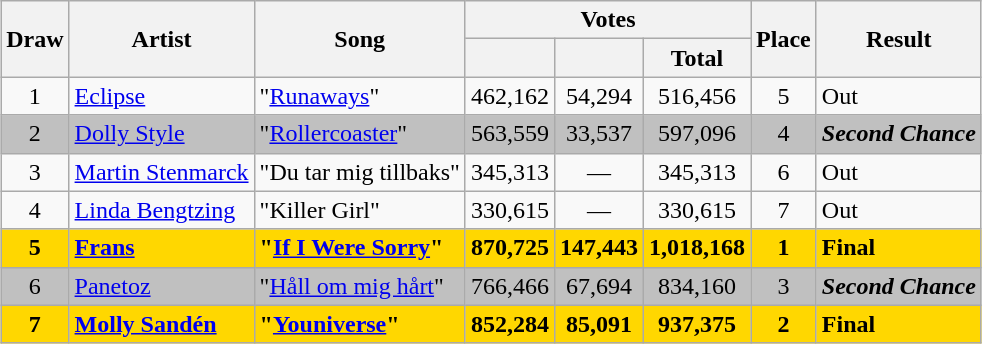<table class="sortable wikitable" style="margin: 1em auto 1em auto; text-align:center;">
<tr>
<th rowspan="2">Draw</th>
<th rowspan="2">Artist</th>
<th rowspan="2">Song</th>
<th colspan="3" class="unsortable">Votes</th>
<th rowspan="2">Place</th>
<th rowspan="2">Result</th>
</tr>
<tr>
<th></th>
<th></th>
<th>Total</th>
</tr>
<tr>
<td>1</td>
<td align="left"><a href='#'>Eclipse</a></td>
<td align="left">"<a href='#'>Runaways</a>"</td>
<td>462,162</td>
<td>54,294</td>
<td>516,456</td>
<td>5</td>
<td align="left">Out</td>
</tr>
<tr style="background:silver;">
<td>2</td>
<td align="left"><a href='#'>Dolly Style</a></td>
<td align="left">"<a href='#'>Rollercoaster</a>"</td>
<td>563,559</td>
<td>33,537</td>
<td>597,096</td>
<td>4</td>
<td align="left"><strong><em>Second Chance</em></strong></td>
</tr>
<tr>
<td>3</td>
<td align="left"><a href='#'>Martin Stenmarck</a></td>
<td align="left">"Du tar mig tillbaks"</td>
<td>345,313</td>
<td>—</td>
<td>345,313</td>
<td>6</td>
<td align="left">Out</td>
</tr>
<tr>
<td>4</td>
<td align="left"><a href='#'>Linda Bengtzing</a></td>
<td align="left">"Killer Girl"</td>
<td>330,615</td>
<td>—</td>
<td>330,615</td>
<td>7</td>
<td align="left">Out</td>
</tr>
<tr style="font-weight:bold;background:gold;">
<td>5</td>
<td align="left"><a href='#'>Frans</a></td>
<td align="left">"<a href='#'>If I Were Sorry</a>"</td>
<td>870,725</td>
<td>147,443</td>
<td>1,018,168</td>
<td>1</td>
<td align="left">Final</td>
</tr>
<tr style="background:silver;">
<td>6</td>
<td align="left"><a href='#'>Panetoz</a></td>
<td align="left">"<a href='#'>Håll om mig hårt</a>"</td>
<td>766,466</td>
<td>67,694</td>
<td>834,160</td>
<td>3</td>
<td align="left"><strong><em>Second Chance</em></strong></td>
</tr>
<tr style="font-weight:bold;background:gold;">
<td>7</td>
<td align="left"><a href='#'>Molly Sandén</a></td>
<td align="left">"<a href='#'>Youniverse</a>"</td>
<td>852,284</td>
<td>85,091</td>
<td>937,375</td>
<td>2</td>
<td align="left">Final</td>
</tr>
</table>
